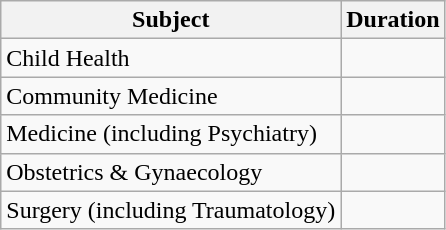<table class="wikitable">
<tr>
<th>Subject</th>
<th>Duration</th>
</tr>
<tr>
<td>Child Health</td>
<td 2 ½ months></td>
</tr>
<tr>
<td>Community Medicine</td>
<td 2 weeks></td>
</tr>
<tr>
<td>Medicine (including Psychiatry)</td>
<td 3 months></td>
</tr>
<tr>
<td>Obstetrics & Gynaecology</td>
<td 3 months></td>
</tr>
<tr>
<td>Surgery (including Traumatology)</td>
<td 3 months></td>
</tr>
</table>
